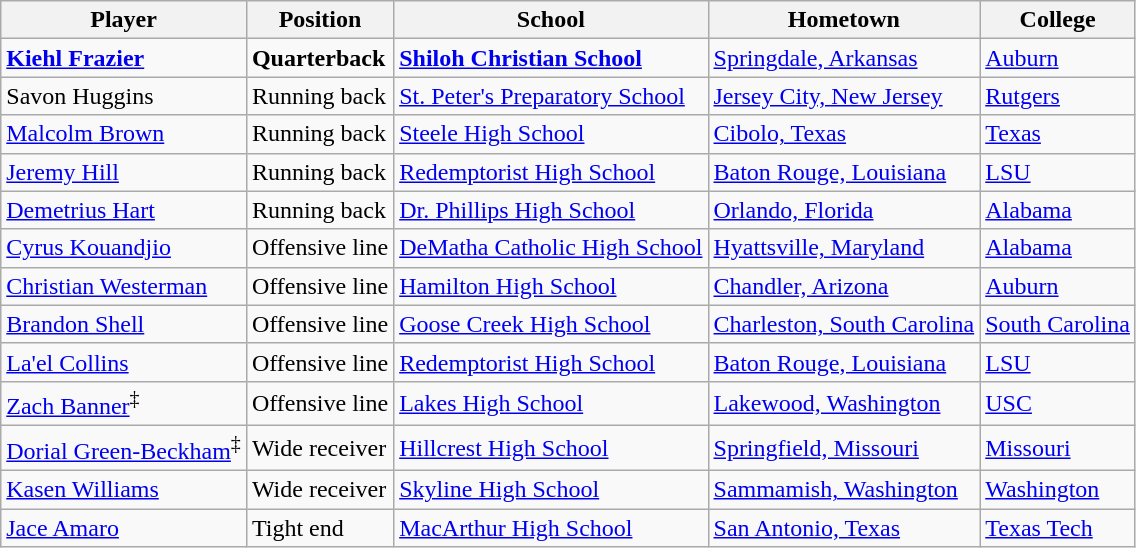<table class="wikitable">
<tr>
<th>Player</th>
<th>Position</th>
<th>School</th>
<th>Hometown</th>
<th>College</th>
</tr>
<tr>
<td><strong><a href='#'>Kiehl Frazier</a></strong></td>
<td><strong>Quarterback</strong></td>
<td><strong><a href='#'>Shiloh Christian School</a></strong></td>
<td><a href='#'>Springdale, Arkansas</a></td>
<td><a href='#'>Auburn</a></td>
</tr>
<tr>
<td>Savon Huggins</td>
<td>Running back</td>
<td><a href='#'>St. Peter's Preparatory School</a></td>
<td><a href='#'>Jersey City, New Jersey</a></td>
<td><a href='#'>Rutgers</a></td>
</tr>
<tr>
<td><a href='#'>Malcolm Brown</a></td>
<td>Running back</td>
<td><a href='#'>Steele High School</a></td>
<td><a href='#'>Cibolo, Texas</a></td>
<td><a href='#'>Texas</a></td>
</tr>
<tr>
<td><a href='#'>Jeremy Hill</a></td>
<td>Running back</td>
<td><a href='#'>Redemptorist High School</a></td>
<td><a href='#'>Baton Rouge, Louisiana</a></td>
<td><a href='#'>LSU</a></td>
</tr>
<tr>
<td><a href='#'>Demetrius Hart</a></td>
<td>Running back</td>
<td><a href='#'>Dr. Phillips High School</a></td>
<td><a href='#'>Orlando, Florida</a></td>
<td><a href='#'>Alabama</a></td>
</tr>
<tr>
<td><a href='#'>Cyrus Kouandjio</a></td>
<td>Offensive line</td>
<td><a href='#'>DeMatha Catholic High School</a></td>
<td><a href='#'>Hyattsville, Maryland</a></td>
<td><a href='#'>Alabama</a></td>
</tr>
<tr>
<td><a href='#'>Christian Westerman</a></td>
<td>Offensive line</td>
<td><a href='#'>Hamilton High School</a></td>
<td><a href='#'>Chandler, Arizona</a></td>
<td><a href='#'>Auburn</a></td>
</tr>
<tr>
<td><a href='#'>Brandon Shell</a></td>
<td>Offensive line</td>
<td><a href='#'>Goose Creek High School</a></td>
<td><a href='#'>Charleston, South Carolina</a></td>
<td><a href='#'>South Carolina</a></td>
</tr>
<tr>
<td><a href='#'>La'el Collins</a></td>
<td>Offensive line</td>
<td><a href='#'>Redemptorist High School</a></td>
<td><a href='#'>Baton Rouge, Louisiana</a></td>
<td><a href='#'>LSU</a></td>
</tr>
<tr>
<td><a href='#'>Zach Banner</a><sup>‡</sup></td>
<td>Offensive line</td>
<td><a href='#'>Lakes High School</a></td>
<td><a href='#'>Lakewood, Washington</a></td>
<td><a href='#'>USC</a></td>
</tr>
<tr>
<td><a href='#'>Dorial Green-Beckham</a><sup>‡</sup></td>
<td>Wide receiver</td>
<td><a href='#'>Hillcrest High School</a></td>
<td><a href='#'>Springfield, Missouri</a></td>
<td><a href='#'>Missouri</a></td>
</tr>
<tr>
<td><a href='#'>Kasen Williams</a></td>
<td>Wide receiver</td>
<td><a href='#'>Skyline High School</a></td>
<td><a href='#'>Sammamish, Washington</a></td>
<td><a href='#'>Washington</a></td>
</tr>
<tr>
<td><a href='#'>Jace Amaro</a></td>
<td>Tight end</td>
<td><a href='#'>MacArthur High School</a></td>
<td><a href='#'>San Antonio, Texas</a></td>
<td><a href='#'>Texas Tech</a></td>
</tr>
</table>
